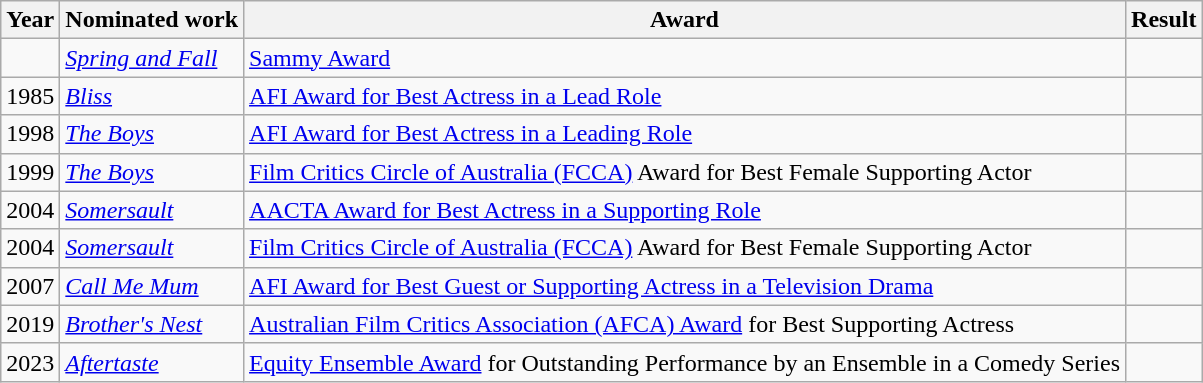<table class="wikitable sortable">
<tr>
<th>Year</th>
<th>Nominated work</th>
<th>Award</th>
<th>Result</th>
</tr>
<tr>
<td></td>
<td><em><a href='#'>Spring and Fall</a></em></td>
<td><a href='#'>Sammy Award</a></td>
<td></td>
</tr>
<tr>
<td>1985</td>
<td><em><a href='#'>Bliss</a></em></td>
<td><a href='#'>AFI Award for Best Actress in a Lead Role</a></td>
<td></td>
</tr>
<tr>
<td>1998</td>
<td><em><a href='#'>The Boys</a></em></td>
<td><a href='#'>AFI Award for Best Actress in a Leading Role</a></td>
<td></td>
</tr>
<tr>
<td>1999</td>
<td><em><a href='#'>The Boys</a></em></td>
<td><a href='#'>Film Critics Circle of Australia (FCCA)</a> Award for Best Female Supporting Actor</td>
<td></td>
</tr>
<tr>
<td>2004</td>
<td><em><a href='#'>Somersault</a></em></td>
<td><a href='#'>AACTA Award for Best Actress in a Supporting Role</a></td>
<td></td>
</tr>
<tr>
<td>2004</td>
<td><em><a href='#'>Somersault</a></em></td>
<td><a href='#'>Film Critics Circle of Australia (FCCA)</a> Award for Best Female Supporting Actor</td>
<td></td>
</tr>
<tr>
<td>2007</td>
<td><em><a href='#'>Call Me Mum</a></em></td>
<td><a href='#'>AFI Award for Best Guest or Supporting Actress in a Television Drama</a></td>
<td></td>
</tr>
<tr>
<td>2019</td>
<td><em><a href='#'>Brother's Nest</a></em></td>
<td><a href='#'>Australian Film Critics Association (AFCA) Award</a> for Best Supporting Actress</td>
<td></td>
</tr>
<tr>
<td>2023</td>
<td><em><a href='#'>Aftertaste</a></em></td>
<td><a href='#'>Equity Ensemble Award</a> for Outstanding Performance by an Ensemble in a Comedy Series</td>
<td></td>
</tr>
</table>
